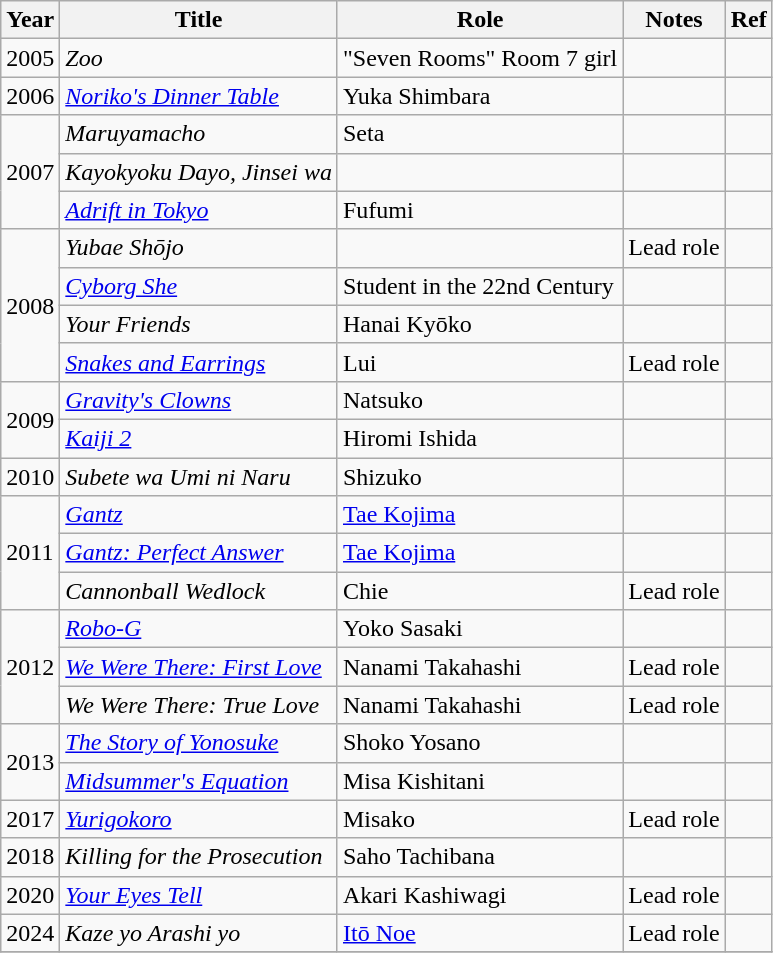<table class="wikitable sortable">
<tr>
<th>Year</th>
<th>Title</th>
<th>Role</th>
<th class="unsortable">Notes</th>
<th class="unsortable">Ref</th>
</tr>
<tr>
<td>2005</td>
<td><em>Zoo</em></td>
<td>"Seven Rooms" Room 7 girl</td>
<td></td>
<td></td>
</tr>
<tr>
<td>2006</td>
<td><em><a href='#'>Noriko's Dinner Table</a></em></td>
<td>Yuka Shimbara</td>
<td></td>
<td></td>
</tr>
<tr>
<td rowspan="3">2007</td>
<td><em>Maruyamacho</em></td>
<td>Seta</td>
<td></td>
<td></td>
</tr>
<tr>
<td><em>Kayokyoku Dayo, Jinsei wa</em></td>
<td></td>
<td></td>
<td></td>
</tr>
<tr>
<td><em><a href='#'>Adrift in Tokyo</a></em></td>
<td>Fufumi</td>
<td></td>
<td></td>
</tr>
<tr>
<td rowspan="4">2008</td>
<td><em>Yubae Shōjo</em></td>
<td></td>
<td>Lead role</td>
<td></td>
</tr>
<tr>
<td><em><a href='#'>Cyborg She</a></em></td>
<td>Student in the 22nd Century</td>
<td></td>
<td></td>
</tr>
<tr>
<td><em>Your Friends</em></td>
<td>Hanai Kyōko</td>
<td></td>
<td></td>
</tr>
<tr>
<td><em><a href='#'>Snakes and Earrings</a></em></td>
<td>Lui</td>
<td>Lead role</td>
<td></td>
</tr>
<tr>
<td rowspan="2">2009</td>
<td><em><a href='#'>Gravity's Clowns</a></em></td>
<td>Natsuko</td>
<td></td>
<td></td>
</tr>
<tr>
<td><em><a href='#'>Kaiji 2</a></em></td>
<td>Hiromi Ishida</td>
<td></td>
<td></td>
</tr>
<tr>
<td>2010</td>
<td><em>Subete wa Umi ni Naru</em></td>
<td>Shizuko</td>
<td></td>
<td></td>
</tr>
<tr>
<td rowspan="3">2011</td>
<td><em><a href='#'>Gantz</a></em></td>
<td><a href='#'>Tae Kojima</a></td>
<td></td>
<td></td>
</tr>
<tr>
<td><em><a href='#'>Gantz: Perfect Answer</a></em></td>
<td><a href='#'>Tae Kojima</a></td>
<td></td>
<td></td>
</tr>
<tr>
<td><em>Cannonball Wedlock</em></td>
<td>Chie</td>
<td>Lead role</td>
<td></td>
</tr>
<tr>
<td rowspan="3">2012</td>
<td><em><a href='#'>Robo-G</a></em></td>
<td>Yoko Sasaki</td>
<td></td>
<td></td>
</tr>
<tr>
<td><em><a href='#'>We Were There: First Love</a></em></td>
<td>Nanami Takahashi</td>
<td>Lead role</td>
<td></td>
</tr>
<tr>
<td><em>We Were There: True Love</em></td>
<td>Nanami Takahashi</td>
<td>Lead role</td>
<td></td>
</tr>
<tr>
<td rowspan="2">2013</td>
<td><em><a href='#'>The Story of Yonosuke</a></em></td>
<td>Shoko Yosano</td>
<td></td>
<td></td>
</tr>
<tr>
<td><em><a href='#'>Midsummer's Equation</a></em></td>
<td>Misa Kishitani</td>
<td></td>
<td></td>
</tr>
<tr>
<td>2017</td>
<td><em><a href='#'>Yurigokoro</a></em></td>
<td>Misako</td>
<td>Lead role</td>
<td></td>
</tr>
<tr>
<td>2018</td>
<td><em>Killing for the Prosecution</em></td>
<td>Saho Tachibana</td>
<td></td>
<td></td>
</tr>
<tr>
<td>2020</td>
<td><em><a href='#'>Your Eyes Tell</a></em></td>
<td>Akari Kashiwagi</td>
<td>Lead role</td>
<td></td>
</tr>
<tr>
<td>2024</td>
<td><em>Kaze yo Arashi yo</em></td>
<td><a href='#'>Itō Noe</a></td>
<td>Lead role</td>
<td></td>
</tr>
<tr>
</tr>
</table>
